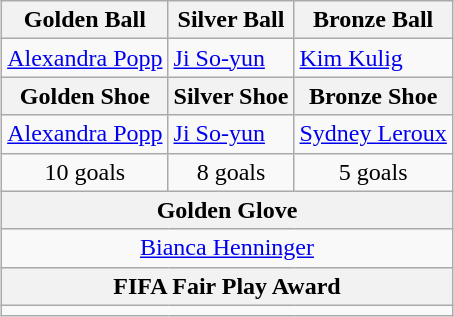<table class="wikitable" style="margin:auto">
<tr>
<th>Golden Ball</th>
<th>Silver Ball</th>
<th>Bronze Ball</th>
</tr>
<tr>
<td> <a href='#'>Alexandra Popp</a></td>
<td> <a href='#'>Ji So-yun</a></td>
<td> <a href='#'>Kim Kulig</a></td>
</tr>
<tr>
<th>Golden Shoe</th>
<th>Silver Shoe</th>
<th>Bronze Shoe</th>
</tr>
<tr>
<td> <a href='#'>Alexandra Popp</a></td>
<td> <a href='#'>Ji So-yun</a></td>
<td> <a href='#'>Sydney Leroux</a></td>
</tr>
<tr style="text-align:center;">
<td>10 goals</td>
<td>8 goals</td>
<td>5 goals</td>
</tr>
<tr>
<th colspan="3">Golden Glove</th>
</tr>
<tr>
<td colspan="3" style="text-align:center;"> <a href='#'>Bianca Henninger</a></td>
</tr>
<tr>
<th colspan="3">FIFA Fair Play Award</th>
</tr>
<tr>
<td colspan="3" style="text-align:center;"></td>
</tr>
</table>
